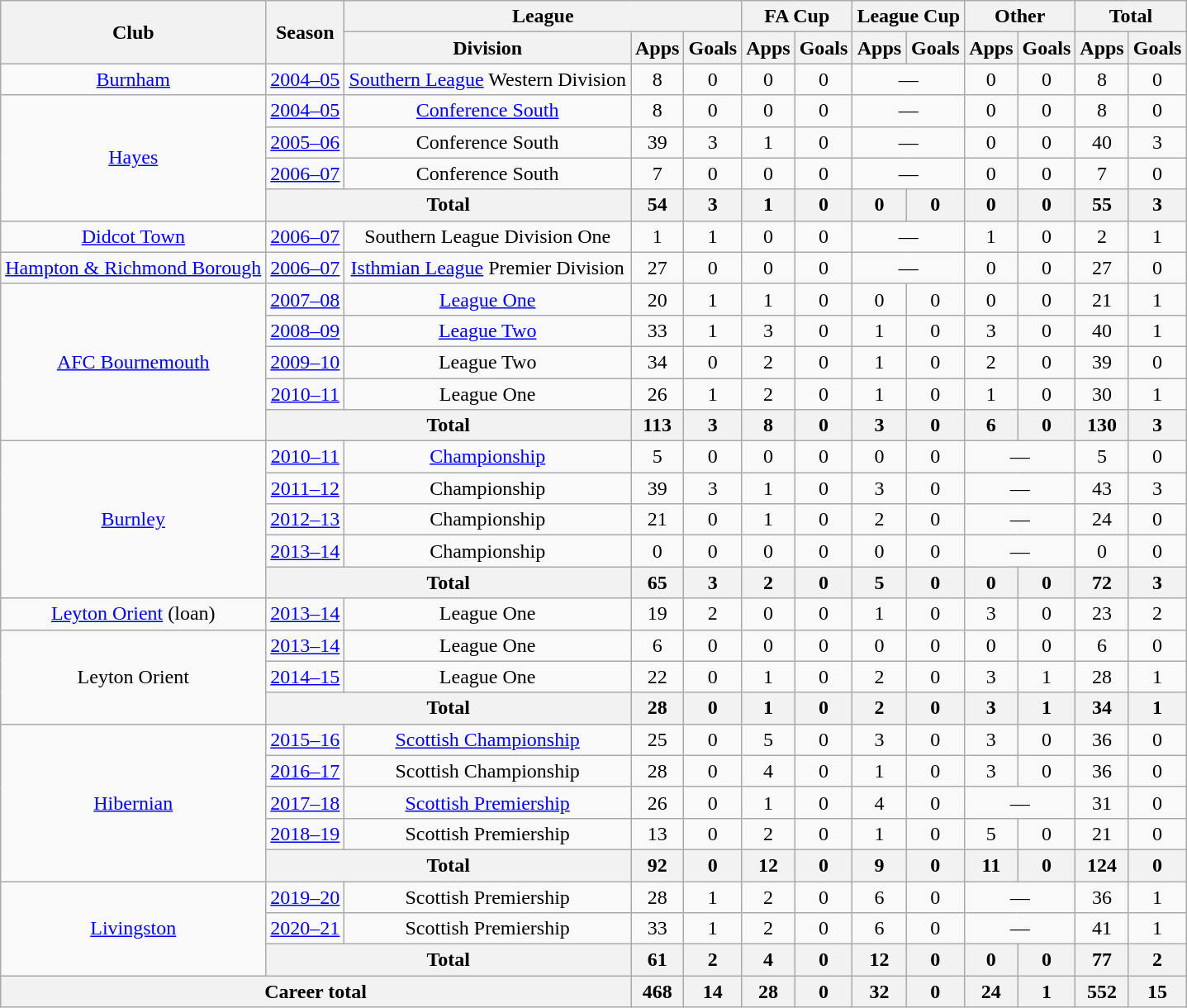<table class="wikitable" style="text-align: center;">
<tr>
<th rowspan="2">Club</th>
<th rowspan="2">Season</th>
<th colspan="3">League</th>
<th colspan="2">FA Cup</th>
<th colspan="2">League Cup</th>
<th colspan="2">Other</th>
<th colspan="2">Total</th>
</tr>
<tr>
<th>Division</th>
<th>Apps</th>
<th>Goals</th>
<th>Apps</th>
<th>Goals</th>
<th>Apps</th>
<th>Goals</th>
<th>Apps</th>
<th>Goals</th>
<th>Apps</th>
<th>Goals</th>
</tr>
<tr>
<td><a href='#'>Burnham</a></td>
<td><a href='#'>2004–05</a></td>
<td><a href='#'>Southern League</a> Western Division</td>
<td>8</td>
<td>0</td>
<td>0</td>
<td>0</td>
<td colspan="2">—</td>
<td>0</td>
<td>0</td>
<td>8</td>
<td>0</td>
</tr>
<tr>
<td rowspan="4"><a href='#'>Hayes</a></td>
<td><a href='#'>2004–05</a></td>
<td><a href='#'>Conference South</a></td>
<td>8</td>
<td>0</td>
<td>0</td>
<td>0</td>
<td colspan="2">—</td>
<td>0</td>
<td>0</td>
<td>8</td>
<td>0</td>
</tr>
<tr>
<td><a href='#'>2005–06</a></td>
<td>Conference South</td>
<td>39</td>
<td>3</td>
<td>1</td>
<td>0</td>
<td colspan="2">—</td>
<td>0</td>
<td>0</td>
<td>40</td>
<td>3</td>
</tr>
<tr>
<td><a href='#'>2006–07</a></td>
<td>Conference South</td>
<td>7</td>
<td>0</td>
<td>0</td>
<td>0</td>
<td colspan="2">—</td>
<td>0</td>
<td>0</td>
<td>7</td>
<td>0</td>
</tr>
<tr>
<th colspan="2">Total</th>
<th>54</th>
<th>3</th>
<th>1</th>
<th>0</th>
<th>0</th>
<th>0</th>
<th>0</th>
<th>0</th>
<th>55</th>
<th>3</th>
</tr>
<tr>
<td><a href='#'>Didcot Town</a></td>
<td><a href='#'>2006–07</a></td>
<td>Southern League Division One</td>
<td>1</td>
<td>1</td>
<td>0</td>
<td>0</td>
<td colspan="2">—</td>
<td>1</td>
<td>0</td>
<td>2</td>
<td>1</td>
</tr>
<tr>
<td><a href='#'>Hampton & Richmond Borough</a></td>
<td><a href='#'>2006–07</a></td>
<td><a href='#'>Isthmian League</a> Premier Division</td>
<td>27</td>
<td>0</td>
<td>0</td>
<td>0</td>
<td colspan="2">—</td>
<td>0</td>
<td>0</td>
<td>27</td>
<td>0</td>
</tr>
<tr>
<td rowspan="5"><a href='#'>AFC Bournemouth</a></td>
<td><a href='#'>2007–08</a></td>
<td><a href='#'>League One</a></td>
<td>20</td>
<td>1</td>
<td>1</td>
<td>0</td>
<td>0</td>
<td>0</td>
<td>0</td>
<td>0</td>
<td>21</td>
<td>1</td>
</tr>
<tr>
<td><a href='#'>2008–09</a></td>
<td><a href='#'>League Two</a></td>
<td>33</td>
<td>1</td>
<td>3</td>
<td>0</td>
<td>1</td>
<td>0</td>
<td>3</td>
<td>0</td>
<td>40</td>
<td>1</td>
</tr>
<tr>
<td><a href='#'>2009–10</a></td>
<td>League Two</td>
<td>34</td>
<td>0</td>
<td>2</td>
<td>0</td>
<td>1</td>
<td>0</td>
<td>2</td>
<td>0</td>
<td>39</td>
<td>0</td>
</tr>
<tr>
<td><a href='#'>2010–11</a></td>
<td>League One</td>
<td>26</td>
<td>1</td>
<td>2</td>
<td>0</td>
<td>1</td>
<td>0</td>
<td>1</td>
<td>0</td>
<td>30</td>
<td>1</td>
</tr>
<tr>
<th colspan="2">Total</th>
<th>113</th>
<th>3</th>
<th>8</th>
<th>0</th>
<th>3</th>
<th>0</th>
<th>6</th>
<th>0</th>
<th>130</th>
<th>3</th>
</tr>
<tr>
<td rowspan="5"><a href='#'>Burnley</a></td>
<td><a href='#'>2010–11</a></td>
<td><a href='#'>Championship</a></td>
<td>5</td>
<td>0</td>
<td>0</td>
<td>0</td>
<td>0</td>
<td>0</td>
<td colspan="2">—</td>
<td>5</td>
<td>0</td>
</tr>
<tr>
<td><a href='#'>2011–12</a></td>
<td>Championship</td>
<td>39</td>
<td>3</td>
<td>1</td>
<td>0</td>
<td>3</td>
<td>0</td>
<td colspan="2">—</td>
<td>43</td>
<td>3</td>
</tr>
<tr>
<td><a href='#'>2012–13</a></td>
<td>Championship</td>
<td>21</td>
<td>0</td>
<td>1</td>
<td>0</td>
<td>2</td>
<td>0</td>
<td colspan="2">—</td>
<td>24</td>
<td>0</td>
</tr>
<tr>
<td><a href='#'>2013–14</a></td>
<td>Championship</td>
<td>0</td>
<td>0</td>
<td>0</td>
<td>0</td>
<td>0</td>
<td>0</td>
<td colspan="2">—</td>
<td>0</td>
<td>0</td>
</tr>
<tr>
<th colspan="2">Total</th>
<th>65</th>
<th>3</th>
<th>2</th>
<th>0</th>
<th>5</th>
<th>0</th>
<th>0</th>
<th>0</th>
<th>72</th>
<th>3</th>
</tr>
<tr>
<td><a href='#'>Leyton Orient</a> (loan)</td>
<td><a href='#'>2013–14</a></td>
<td>League One</td>
<td>19</td>
<td>2</td>
<td>0</td>
<td>0</td>
<td>1</td>
<td>0</td>
<td>3</td>
<td>0</td>
<td>23</td>
<td>2</td>
</tr>
<tr>
<td rowspan=3>Leyton Orient</td>
<td><a href='#'>2013–14</a></td>
<td>League One</td>
<td>6</td>
<td>0</td>
<td>0</td>
<td>0</td>
<td>0</td>
<td>0</td>
<td>0</td>
<td>0</td>
<td>6</td>
<td>0</td>
</tr>
<tr>
<td><a href='#'>2014–15</a></td>
<td>League One</td>
<td>22</td>
<td>0</td>
<td>1</td>
<td>0</td>
<td>2</td>
<td>0</td>
<td>3</td>
<td>1</td>
<td>28</td>
<td>1</td>
</tr>
<tr>
<th colspan="2">Total</th>
<th>28</th>
<th>0</th>
<th>1</th>
<th>0</th>
<th>2</th>
<th>0</th>
<th>3</th>
<th>1</th>
<th>34</th>
<th>1</th>
</tr>
<tr>
<td rowspan="5"><a href='#'>Hibernian</a></td>
<td><a href='#'>2015–16</a></td>
<td><a href='#'>Scottish Championship</a></td>
<td>25</td>
<td>0</td>
<td>5</td>
<td>0</td>
<td>3</td>
<td>0</td>
<td>3</td>
<td>0</td>
<td>36</td>
<td>0</td>
</tr>
<tr>
<td><a href='#'>2016–17</a></td>
<td>Scottish Championship</td>
<td>28</td>
<td>0</td>
<td>4</td>
<td>0</td>
<td>1</td>
<td>0</td>
<td>3</td>
<td>0</td>
<td>36</td>
<td>0</td>
</tr>
<tr>
<td><a href='#'>2017–18</a></td>
<td><a href='#'>Scottish Premiership</a></td>
<td>26</td>
<td>0</td>
<td>1</td>
<td>0</td>
<td>4</td>
<td>0</td>
<td colspan="2">—</td>
<td>31</td>
<td>0</td>
</tr>
<tr>
<td><a href='#'>2018–19</a></td>
<td>Scottish Premiership</td>
<td>13</td>
<td>0</td>
<td>2</td>
<td>0</td>
<td>1</td>
<td>0</td>
<td>5</td>
<td>0</td>
<td>21</td>
<td>0</td>
</tr>
<tr>
<th colspan="2">Total</th>
<th>92</th>
<th>0</th>
<th>12</th>
<th>0</th>
<th>9</th>
<th>0</th>
<th>11</th>
<th>0</th>
<th>124</th>
<th>0</th>
</tr>
<tr>
<td rowspan=3><a href='#'>Livingston</a></td>
<td><a href='#'>2019–20</a></td>
<td>Scottish Premiership</td>
<td>28</td>
<td>1</td>
<td>2</td>
<td>0</td>
<td>6</td>
<td>0</td>
<td colspan=2>—</td>
<td>36</td>
<td>1</td>
</tr>
<tr>
<td><a href='#'>2020–21</a></td>
<td>Scottish Premiership</td>
<td>33</td>
<td>1</td>
<td>2</td>
<td>0</td>
<td>6</td>
<td>0</td>
<td colspan=2>—</td>
<td>41</td>
<td>1</td>
</tr>
<tr>
<th colspan=2>Total</th>
<th>61</th>
<th>2</th>
<th>4</th>
<th>0</th>
<th>12</th>
<th>0</th>
<th>0</th>
<th>0</th>
<th>77</th>
<th>2</th>
</tr>
<tr>
<th colspan="3">Career total</th>
<th>468</th>
<th>14</th>
<th>28</th>
<th>0</th>
<th>32</th>
<th>0</th>
<th>24</th>
<th>1</th>
<th>552</th>
<th>15</th>
</tr>
</table>
